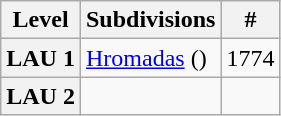<table class="wikitable">
<tr>
<th>Level</th>
<th>Subdivisions</th>
<th>#</th>
</tr>
<tr>
<th>LAU 1</th>
<td><a href='#'>Hromadas</a> ()</td>
<td align="right">1774</td>
</tr>
<tr>
<th>LAU 2</th>
<td></td>
<td align="right"></td>
</tr>
</table>
